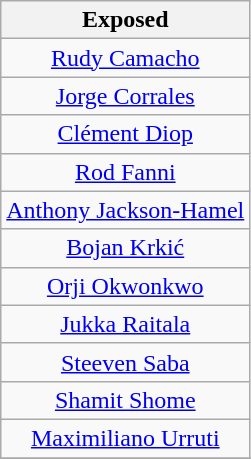<table class="wikitable" style="text-align:center">
<tr>
<th>Exposed</th>
</tr>
<tr>
<td><a href='#'>Rudy Camacho</a></td>
</tr>
<tr>
<td><a href='#'>Jorge Corrales</a></td>
</tr>
<tr>
<td><a href='#'>Clément Diop</a></td>
</tr>
<tr>
<td><a href='#'>Rod Fanni</a></td>
</tr>
<tr>
<td><a href='#'>Anthony Jackson-Hamel</a></td>
</tr>
<tr>
<td><a href='#'>Bojan Krkić</a></td>
</tr>
<tr>
<td><a href='#'>Orji Okwonkwo</a></td>
</tr>
<tr>
<td><a href='#'>Jukka Raitala</a></td>
</tr>
<tr>
<td><a href='#'>Steeven Saba</a></td>
</tr>
<tr>
<td><a href='#'>Shamit Shome</a></td>
</tr>
<tr>
<td><a href='#'>Maximiliano Urruti</a></td>
</tr>
<tr>
</tr>
</table>
